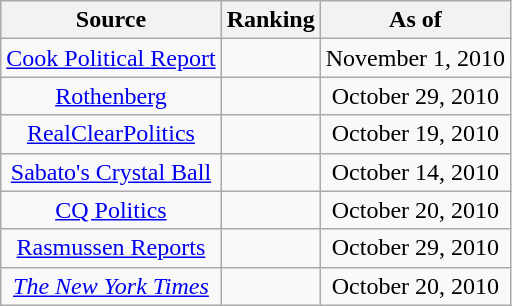<table class="wikitable" style="text-align:center">
<tr>
<th>Source</th>
<th>Ranking</th>
<th>As of</th>
</tr>
<tr>
<td><a href='#'>Cook Political Report</a></td>
<td></td>
<td>November 1, 2010</td>
</tr>
<tr>
<td><a href='#'>Rothenberg</a></td>
<td></td>
<td>October 29, 2010</td>
</tr>
<tr>
<td><a href='#'>RealClearPolitics</a></td>
<td></td>
<td>October 19, 2010</td>
</tr>
<tr>
<td><a href='#'>Sabato's Crystal Ball</a></td>
<td></td>
<td>October 14, 2010</td>
</tr>
<tr>
<td><a href='#'>CQ Politics</a></td>
<td></td>
<td>October 20, 2010</td>
</tr>
<tr>
<td><a href='#'>Rasmussen Reports</a></td>
<td></td>
<td>October 29, 2010</td>
</tr>
<tr>
<td><em><a href='#'>The New York Times</a></em></td>
<td></td>
<td>October 20, 2010</td>
</tr>
</table>
